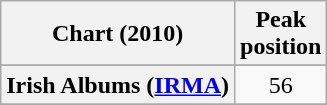<table class="wikitable sortable plainrowheaders">
<tr>
<th>Chart (2010)</th>
<th>Peak<br>position</th>
</tr>
<tr>
</tr>
<tr>
</tr>
<tr>
</tr>
<tr>
<th scope="row">Irish Albums (<a href='#'>IRMA</a>)</th>
<td style="text-align:center">56</td>
</tr>
<tr>
</tr>
<tr>
</tr>
<tr>
</tr>
<tr>
</tr>
<tr>
</tr>
<tr>
</tr>
<tr>
</tr>
</table>
